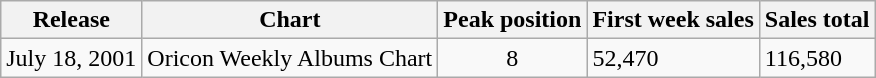<table class="wikitable">
<tr>
<th>Release</th>
<th>Chart</th>
<th>Peak position</th>
<th>First week sales</th>
<th>Sales total</th>
</tr>
<tr>
<td>July 18, 2001</td>
<td>Oricon Weekly Albums Chart</td>
<td align="center">8</td>
<td>52,470</td>
<td>116,580</td>
</tr>
</table>
